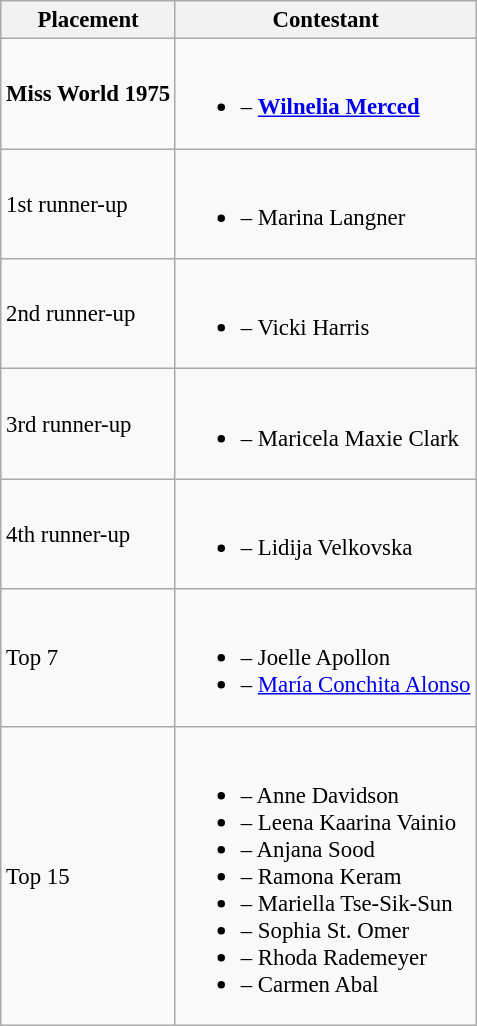<table class="wikitable sortable" style="font-size:95%;">
<tr>
<th>Placement</th>
<th>Contestant</th>
</tr>
<tr>
<td><strong>Miss World 1975</strong></td>
<td><br><ul><li><strong></strong> – <strong><a href='#'>Wilnelia Merced</a></strong></li></ul></td>
</tr>
<tr>
<td>1st runner-up</td>
<td><br><ul><li> – Marina Langner</li></ul></td>
</tr>
<tr>
<td>2nd runner-up</td>
<td><br><ul><li> – Vicki Harris</li></ul></td>
</tr>
<tr>
<td>3rd runner-up</td>
<td><br><ul><li> – Maricela Maxie Clark</li></ul></td>
</tr>
<tr>
<td>4th runner-up</td>
<td><br><ul><li> – Lidija Velkovska</li></ul></td>
</tr>
<tr>
<td>Top 7</td>
<td><br><ul><li> – Joelle Apollon</li><li> – <a href='#'>María Conchita Alonso</a></li></ul></td>
</tr>
<tr>
<td>Top 15</td>
<td><br><ul><li> – Anne Davidson</li><li> – Leena Kaarina Vainio</li><li> – Anjana Sood</li><li> – Ramona Keram</li><li> – Mariella Tse-Sik-Sun</li><li> – Sophia St. Omer</li><li> – Rhoda Rademeyer</li><li> – Carmen Abal</li></ul></td>
</tr>
</table>
